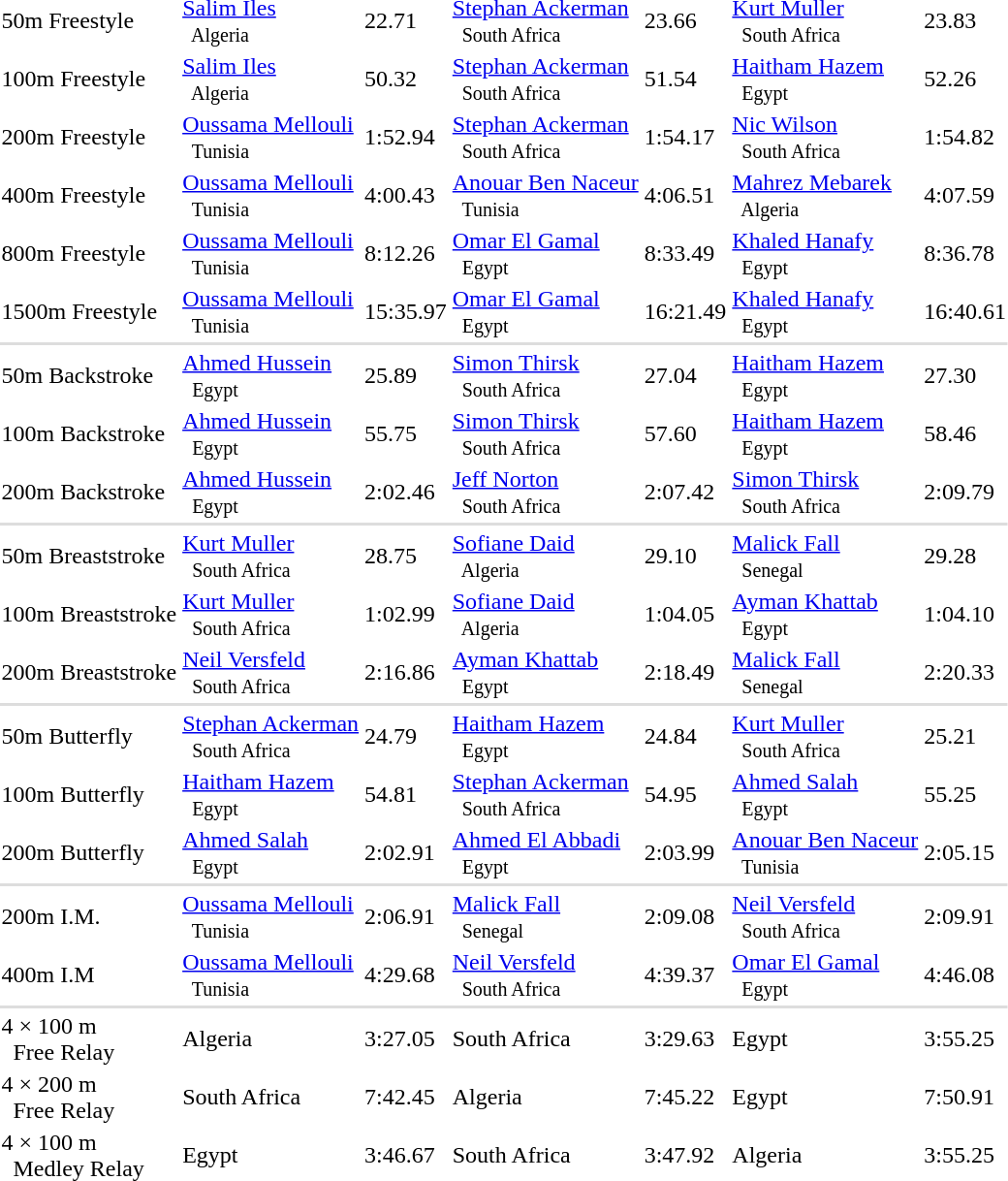<table>
<tr>
<td>50m Freestyle</td>
<td><a href='#'>Salim Iles</a> <small><br>    Algeria </small></td>
<td>22.71</td>
<td><a href='#'>Stephan Ackerman</a> <small><br>    South Africa </small></td>
<td>23.66</td>
<td><a href='#'>Kurt Muller</a> <small><br>    South Africa </small></td>
<td>23.83</td>
</tr>
<tr>
<td>100m Freestyle</td>
<td><a href='#'>Salim Iles</a> <small><br>    Algeria </small></td>
<td>50.32</td>
<td><a href='#'>Stephan Ackerman</a> <small><br>    South Africa </small></td>
<td>51.54</td>
<td><a href='#'>Haitham Hazem</a> <small><br>    Egypt </small></td>
<td>52.26</td>
</tr>
<tr>
<td>200m Freestyle</td>
<td><a href='#'>Oussama Mellouli</a> <small><br>    Tunisia </small></td>
<td>1:52.94</td>
<td><a href='#'>Stephan Ackerman</a> <small><br>    South Africa </small></td>
<td>1:54.17</td>
<td><a href='#'>Nic Wilson</a> <small><br>    South Africa </small></td>
<td>1:54.82</td>
</tr>
<tr>
<td>400m Freestyle</td>
<td><a href='#'>Oussama Mellouli</a> <small><br>    Tunisia </small></td>
<td>4:00.43</td>
<td><a href='#'>Anouar Ben Naceur</a> <small><br>    Tunisia </small></td>
<td>4:06.51</td>
<td><a href='#'>Mahrez Mebarek</a> <small><br>    Algeria </small></td>
<td>4:07.59</td>
</tr>
<tr>
<td>800m Freestyle</td>
<td><a href='#'>Oussama Mellouli</a> <small><br>    Tunisia </small></td>
<td>8:12.26</td>
<td><a href='#'>Omar El Gamal</a> <small><br>    Egypt </small></td>
<td>8:33.49</td>
<td><a href='#'>Khaled Hanafy</a> <small><br>    Egypt </small></td>
<td>8:36.78</td>
</tr>
<tr>
<td>1500m Freestyle</td>
<td><a href='#'>Oussama Mellouli</a> <small><br>    Tunisia </small></td>
<td>15:35.97</td>
<td><a href='#'>Omar El Gamal</a> <small><br>    Egypt </small></td>
<td>16:21.49</td>
<td><a href='#'>Khaled Hanafy</a> <small><br>    Egypt </small></td>
<td>16:40.61</td>
</tr>
<tr bgcolor=#DDDDDD>
<td colspan=7></td>
</tr>
<tr>
<td>50m Backstroke</td>
<td><a href='#'>Ahmed Hussein</a> <small><br>    Egypt </small></td>
<td>25.89</td>
<td><a href='#'>Simon Thirsk</a> <small><br>    South Africa </small></td>
<td>27.04</td>
<td><a href='#'>Haitham Hazem</a> <small><br>    Egypt </small></td>
<td>27.30</td>
</tr>
<tr>
<td>100m Backstroke</td>
<td><a href='#'>Ahmed Hussein</a> <small><br>    Egypt </small></td>
<td>55.75</td>
<td><a href='#'>Simon Thirsk</a> <small><br>    South Africa </small></td>
<td>57.60</td>
<td><a href='#'>Haitham Hazem</a> <small><br>    Egypt </small></td>
<td>58.46</td>
</tr>
<tr>
<td>200m Backstroke</td>
<td><a href='#'>Ahmed Hussein</a> <small><br>    Egypt </small></td>
<td>2:02.46</td>
<td><a href='#'>Jeff Norton</a> <small><br>    South Africa </small></td>
<td>2:07.42</td>
<td><a href='#'>Simon Thirsk</a> <small><br>    South Africa </small></td>
<td>2:09.79</td>
</tr>
<tr bgcolor=#DDDDDD>
<td colspan=7></td>
</tr>
<tr>
<td>50m Breaststroke</td>
<td><a href='#'>Kurt Muller</a> <small><br>    South Africa </small></td>
<td>28.75</td>
<td><a href='#'>Sofiane Daid</a> <small><br>    Algeria </small></td>
<td>29.10</td>
<td><a href='#'>Malick Fall</a> <small><br>    Senegal </small></td>
<td>29.28</td>
</tr>
<tr>
<td>100m Breaststroke</td>
<td><a href='#'>Kurt Muller</a> <small><br>    South Africa </small></td>
<td>1:02.99</td>
<td><a href='#'>Sofiane Daid</a> <small><br>    Algeria </small></td>
<td>1:04.05</td>
<td><a href='#'>Ayman Khattab</a> <small><br>    Egypt </small></td>
<td>1:04.10</td>
</tr>
<tr>
<td>200m Breaststroke</td>
<td><a href='#'>Neil Versfeld</a> <small><br>    South Africa </small></td>
<td>2:16.86</td>
<td><a href='#'>Ayman Khattab</a> <small><br>    Egypt </small></td>
<td>2:18.49</td>
<td><a href='#'>Malick Fall</a> <small><br>    Senegal </small></td>
<td>2:20.33</td>
</tr>
<tr bgcolor=#DDDDDD>
<td colspan=7></td>
</tr>
<tr>
<td>50m Butterfly</td>
<td><a href='#'>Stephan Ackerman</a> <small><br>    South Africa </small></td>
<td>24.79</td>
<td><a href='#'>Haitham Hazem</a> <small><br>    Egypt </small></td>
<td>24.84</td>
<td><a href='#'>Kurt Muller</a> <small><br>    South Africa </small></td>
<td>25.21</td>
</tr>
<tr>
<td>100m Butterfly</td>
<td><a href='#'>Haitham Hazem</a> <small><br>    Egypt </small></td>
<td>54.81</td>
<td><a href='#'>Stephan Ackerman</a> <small><br>    South Africa </small></td>
<td>54.95</td>
<td><a href='#'>Ahmed Salah</a> <small><br>    Egypt </small></td>
<td>55.25</td>
</tr>
<tr>
<td>200m Butterfly</td>
<td><a href='#'>Ahmed Salah</a> <small><br>    Egypt </small></td>
<td>2:02.91</td>
<td><a href='#'>Ahmed El Abbadi</a> <small><br>    Egypt </small></td>
<td>2:03.99</td>
<td><a href='#'>Anouar Ben Naceur</a> <small><br>    Tunisia </small></td>
<td>2:05.15</td>
</tr>
<tr bgcolor=#DDDDDD>
<td colspan=7></td>
</tr>
<tr>
<td>200m I.M.</td>
<td><a href='#'>Oussama Mellouli</a> <small><br>    Tunisia </small></td>
<td>2:06.91</td>
<td><a href='#'>Malick Fall</a> <small><br>    Senegal </small></td>
<td>2:09.08</td>
<td><a href='#'>Neil Versfeld</a> <small><br>    South Africa </small></td>
<td>2:09.91</td>
</tr>
<tr>
<td>400m I.M</td>
<td><a href='#'>Oussama Mellouli</a> <small><br>    Tunisia </small></td>
<td>4:29.68</td>
<td><a href='#'>Neil Versfeld</a> <small><br>    South Africa </small></td>
<td>4:39.37</td>
<td><a href='#'>Omar El Gamal</a> <small><br>    Egypt </small></td>
<td>4:46.08</td>
</tr>
<tr bgcolor=#DDDDDD>
<td colspan=7></td>
</tr>
<tr>
<td>4 × 100 m <br>  Free Relay</td>
<td> Algeria</td>
<td>3:27.05</td>
<td> South Africa</td>
<td>3:29.63</td>
<td> Egypt</td>
<td>3:55.25</td>
</tr>
<tr>
<td>4 × 200 m <br>  Free Relay</td>
<td> South Africa</td>
<td>7:42.45</td>
<td> Algeria</td>
<td>7:45.22</td>
<td> Egypt</td>
<td>7:50.91</td>
</tr>
<tr>
<td>4 × 100 m <br>  Medley Relay</td>
<td> Egypt</td>
<td>3:46.67</td>
<td> South Africa</td>
<td>3:47.92</td>
<td> Algeria</td>
<td>3:55.25</td>
</tr>
<tr>
</tr>
</table>
